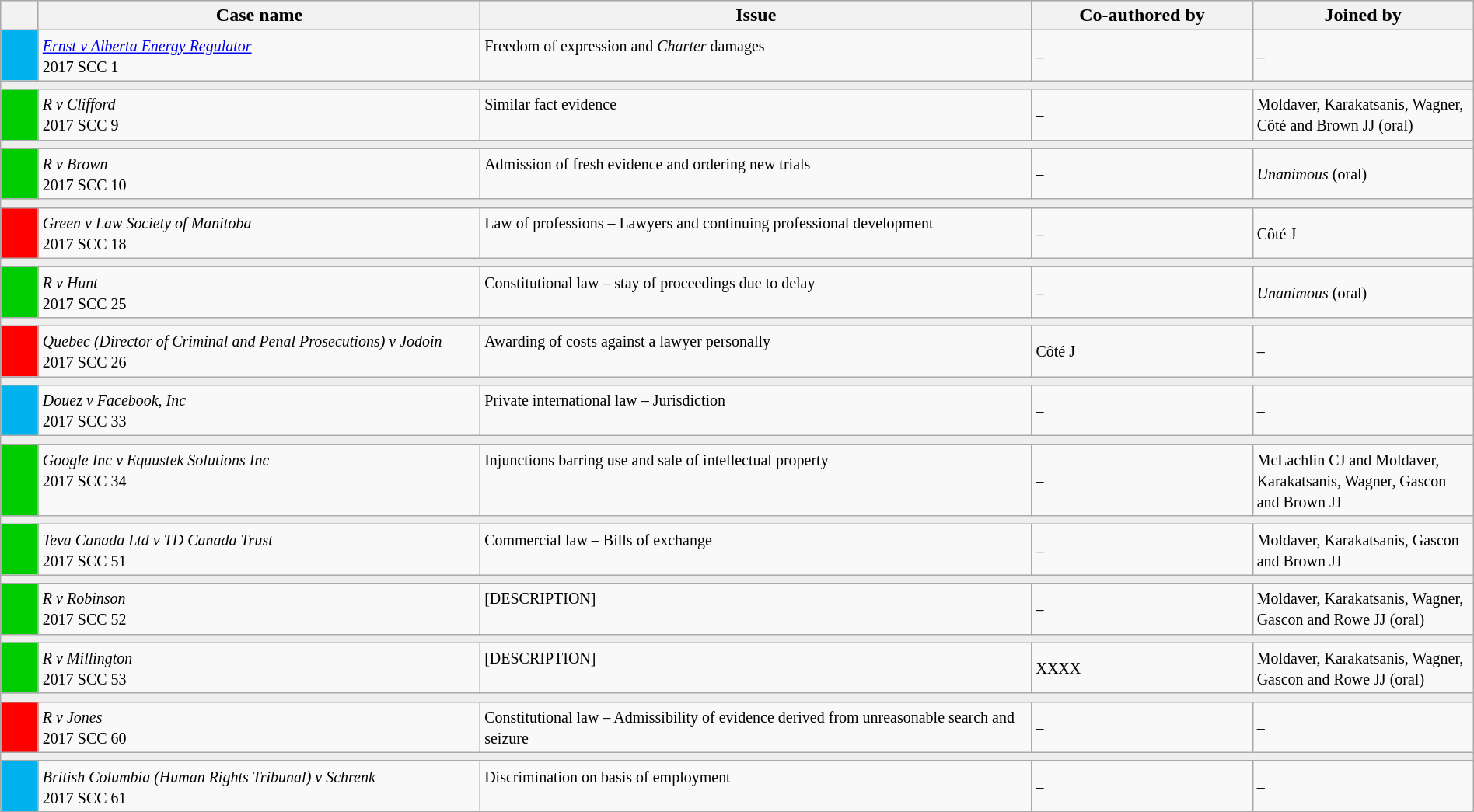<table class="wikitable" width=100%>
<tr bgcolor="#CCCCCC">
<th width=25px></th>
<th width=30%>Case name</th>
<th>Issue</th>
<th width=15%>Co-authored by</th>
<th width=15%>Joined by</th>
</tr>
<tr>
<td bgcolor="00B2EE"></td>
<td align=left valign=top><small><em><a href='#'>Ernst v Alberta Energy Regulator</a></em><br> 2017 SCC 1 </small></td>
<td valign=top><small> Freedom of expression and <em>Charter</em> damages</small></td>
<td><small> –</small></td>
<td><small>  –</small></td>
</tr>
<tr>
<td bgcolor=#EEEEEE colspan=5 valign=top><small></small></td>
</tr>
<tr>
<td bgcolor="00cd00"></td>
<td align=left valign=top><small><em>R v Clifford</em><br> 2017 SCC 9 </small></td>
<td valign=top><small>Similar fact evidence</small></td>
<td><small> –</small></td>
<td><small> Moldaver, Karakatsanis, Wagner, Côté and Brown JJ (oral)</small></td>
</tr>
<tr>
<td bgcolor=#EEEEEE colspan=5 valign=top><small></small></td>
</tr>
<tr>
<td bgcolor="00cd00"></td>
<td align=left valign=top><small><em>R v Brown</em><br> 2017 SCC 10 </small></td>
<td valign=top><small>Admission of fresh evidence and ordering new trials</small></td>
<td><small> –</small></td>
<td><small> <em>Unanimous</em> (oral)</small></td>
</tr>
<tr>
<td bgcolor=#EEEEEE colspan=5 valign=top><small></small></td>
</tr>
<tr>
<td bgcolor="red"></td>
<td align=left valign=top><small><em>Green v Law Society of Manitoba</em><br> 2017 SCC 18 </small></td>
<td valign=top><small>Law of professions – Lawyers and continuing professional development</small></td>
<td><small> –</small></td>
<td><small> Côté J</small></td>
</tr>
<tr>
<td bgcolor=#EEEEEE colspan=5 valign=top><small></small></td>
</tr>
<tr>
<td bgcolor="00cd00"></td>
<td align=left valign=top><small><em>R v Hunt</em><br> 2017 SCC 25 </small></td>
<td valign=top><small>Constitutional law – stay of proceedings due to delay</small></td>
<td><small> –</small></td>
<td><small> <em>Unanimous</em> (oral)</small></td>
</tr>
<tr>
<td bgcolor=#EEEEEE colspan=5 valign=top><small></small></td>
</tr>
<tr>
<td bgcolor="red"></td>
<td align=left valign=top><small><em>Quebec (Director of Criminal and Penal Prosecutions) v Jodoin</em><br> 2017 SCC 26 </small></td>
<td valign=top><small>Awarding of costs against a lawyer personally</small></td>
<td><small> Côté J</small></td>
<td><small> –</small></td>
</tr>
<tr>
<td bgcolor=#EEEEEE colspan=5 valign=top><small></small></td>
</tr>
<tr>
<td bgcolor="00B2EE"></td>
<td align=left valign=top><small><em>Douez v Facebook, Inc</em><br> 2017 SCC 33 </small></td>
<td valign=top><small>Private international law – Jurisdiction</small></td>
<td><small> –</small></td>
<td><small> –</small></td>
</tr>
<tr>
<td bgcolor=#EEEEEE colspan=5 valign=top><small></small></td>
</tr>
<tr>
<td bgcolor="00cd00"></td>
<td align=left valign=top><small><em>Google Inc v Equustek Solutions Inc</em><br> 2017 SCC 34 </small></td>
<td valign=top><small>Injunctions barring use and sale of intellectual property</small></td>
<td><small> –</small></td>
<td><small> McLachlin CJ and Moldaver, Karakatsanis, Wagner, Gascon and Brown JJ</small></td>
</tr>
<tr>
<td bgcolor=#EEEEEE colspan=5 valign=top><small></small></td>
</tr>
<tr>
<td bgcolor="00cd00"></td>
<td align=left valign=top><small><em>Teva Canada Ltd v TD Canada Trust</em><br> 2017 SCC 51 </small></td>
<td valign=top><small>Commercial law – Bills of exchange</small></td>
<td><small> –</small></td>
<td><small> Moldaver, Karakatsanis, Gascon and Brown JJ</small></td>
</tr>
<tr>
<td bgcolor=#EEEEEE colspan=5 valign=top><small></small></td>
</tr>
<tr>
<td bgcolor="00cd00"></td>
<td align=left valign=top><small><em>R v Robinson</em><br> 2017 SCC 52 </small></td>
<td valign=top><small>[DESCRIPTION]</small></td>
<td><small> –</small></td>
<td><small> Moldaver, Karakatsanis, Wagner, Gascon and Rowe JJ (oral)</small></td>
</tr>
<tr>
<td bgcolor=#EEEEEE colspan=5 valign=top><small></small></td>
</tr>
<tr>
<td bgcolor="00cd00"></td>
<td align=left valign=top><small><em>R v Millington</em><br> 2017 SCC 53 </small></td>
<td valign=top><small>[DESCRIPTION]</small></td>
<td><small>XXXX</small></td>
<td><small> Moldaver, Karakatsanis, Wagner, Gascon and Rowe JJ (oral)</small></td>
</tr>
<tr>
<td bgcolor=#EEEEEE colspan=5 valign=top><small></small></td>
</tr>
<tr>
<td bgcolor="red"></td>
<td align=left valign=top><small><em>R v Jones</em><br> 2017 SCC 60 </small></td>
<td valign=top><small>Constitutional law – Admissibility of evidence derived from unreasonable search and seizure</small></td>
<td><small> –</small></td>
<td><small> –</small></td>
</tr>
<tr>
<td bgcolor=#EEEEEE colspan=5 valign=top><small></small></td>
</tr>
<tr>
<td bgcolor="00B2EE"></td>
<td align=left valign=top><small><em>British Columbia (Human Rights Tribunal) v Schrenk</em><br> 2017 SCC 61 </small></td>
<td valign=top><small>Discrimination on basis of employment</small></td>
<td><small> –</small></td>
<td><small> –</small></td>
</tr>
<tr>
</tr>
</table>
